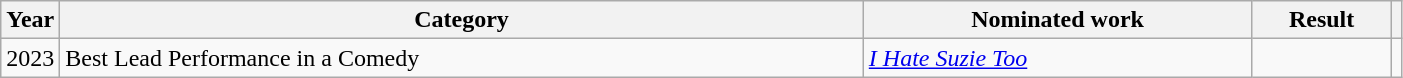<table class="wikitable" width="74%">
<tr>
<th width="4%">Year</th>
<th width="58%">Category</th>
<th width="28%">Nominated work</th>
<th width="10%">Result</th>
<th width="5%"></th>
</tr>
<tr>
<td>2023</td>
<td>Best Lead Performance in a Comedy</td>
<td><em><a href='#'>I Hate Suzie Too</a></em></td>
<td></td>
<td></td>
</tr>
</table>
